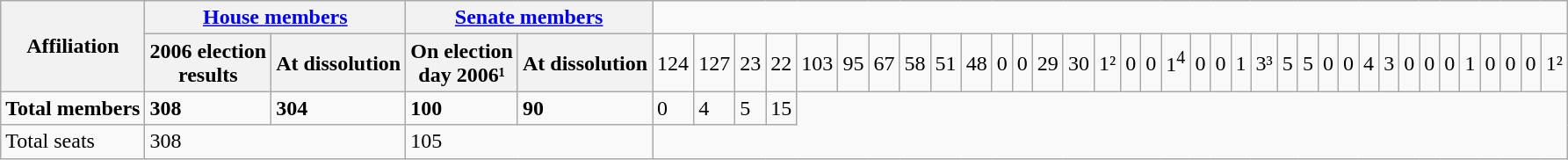<table class="wikitable">
<tr>
<th colspan=2 rowspan=2>Affiliation</th>
<th colspan=2><a href='#'>House members</a></th>
<th colspan=2><a href='#'>Senate members</a></th>
</tr>
<tr>
<th>2006 election<br>results</th>
<th>At dissolution</th>
<th>On election<br>day 2006¹</th>
<th>At dissolution<br></th>
<td>124</td>
<td>127</td>
<td>23</td>
<td>22<br></td>
<td>103</td>
<td>95</td>
<td>67</td>
<td>58<br></td>
<td>51</td>
<td>48</td>
<td>0</td>
<td>0<br></td>
<td>29</td>
<td>30</td>
<td>1²</td>
<td>0<br></td>
<td>0</td>
<td>1<sup>4</sup></td>
<td>0</td>
<td>0<br></td>
<td>1</td>
<td>3³</td>
<td>5</td>
<td>5<br></td>
<td>0</td>
<td>0</td>
<td>4</td>
<td>3<br></td>
<td>0</td>
<td>0</td>
<td>0</td>
<td>1<br></td>
<td>0</td>
<td>0</td>
<td>0</td>
<td>1²</td>
</tr>
<tr>
<td colspan=2><strong>Total members</strong></td>
<td><strong>308</strong></td>
<td><strong>304</strong></td>
<td><strong>100</strong></td>
<td><strong>90</strong><br></td>
<td>0</td>
<td>4</td>
<td>5</td>
<td>15</td>
</tr>
<tr>
<td colspan=2>Total seats</td>
<td colspan=2>308</td>
<td colspan=2>105</td>
</tr>
</table>
